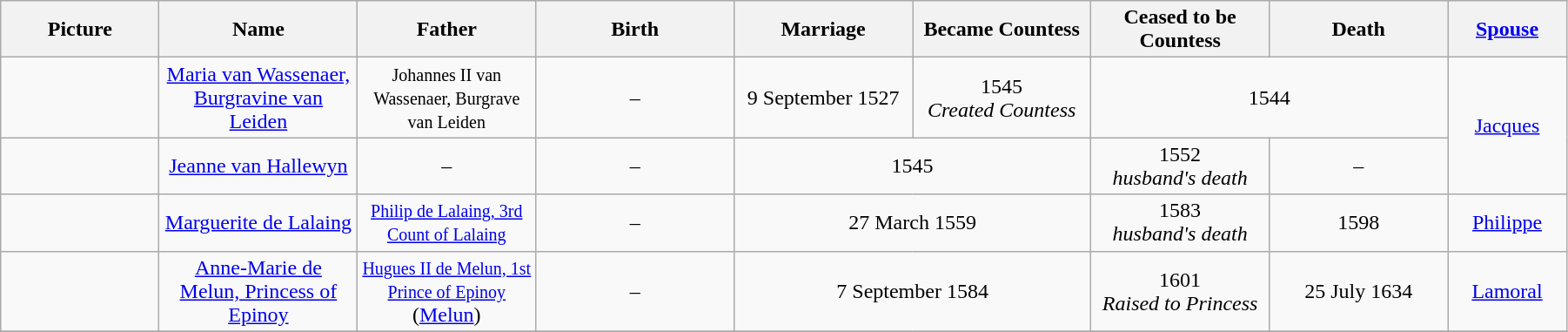<table width=95% class="wikitable">
<tr>
<th width = "8%">Picture</th>
<th width = "10%">Name</th>
<th width = "9%">Father</th>
<th width = "10%">Birth</th>
<th width = "9%">Marriage</th>
<th width = "9%">Became Countess</th>
<th width = "9%">Ceased to be Countess</th>
<th width = "9%">Death</th>
<th width = "6%"><a href='#'>Spouse</a></th>
</tr>
<tr>
<td align="center"></td>
<td align="center"><a href='#'>Maria van Wassenaer, Burgravine van Leiden</a><br></td>
<td align="center"><small>Johannes II van Wassenaer, Burgrave van Leiden</small></td>
<td align="center">–</td>
<td align="center">9 September 1527</td>
<td align="center">1545<br><em>Created Countess</em></td>
<td align="center" colspan="2">1544</td>
<td align="center" rowspan="2"><a href='#'>Jacques</a></td>
</tr>
<tr>
<td align="center"></td>
<td align="center"><a href='#'>Jeanne van Hallewyn</a><br></td>
<td align="center">–</td>
<td align="center">–</td>
<td align="center" colspan="2">1545</td>
<td align="center">1552<br><em>husband's death</em></td>
<td align="center">–</td>
</tr>
<tr>
<td align="center"></td>
<td align="center"><a href='#'>Marguerite de Lalaing</a><br></td>
<td align="center"><small><a href='#'>Philip de Lalaing, 3rd Count of Lalaing</a></small></td>
<td align="center">–</td>
<td align="center" colspan="2">27 March 1559</td>
<td align="center">1583<br><em>husband's death</em></td>
<td align="center">1598</td>
<td align="center"><a href='#'>Philippe</a></td>
</tr>
<tr>
<td align="center"></td>
<td align="center"><a href='#'>Anne-Marie de Melun, Princess of Epinoy</a><br></td>
<td align="center"><small><a href='#'>Hugues II de Melun, 1st Prince of Epinoy</a></small><br>(<a href='#'>Melun</a>)</td>
<td align="center">–</td>
<td align="center" colspan="2">7 September 1584</td>
<td align="center">1601<br><em>Raised to Princess</em></td>
<td align="center">25 July 1634</td>
<td align="center"><a href='#'>Lamoral</a></td>
</tr>
<tr>
</tr>
</table>
